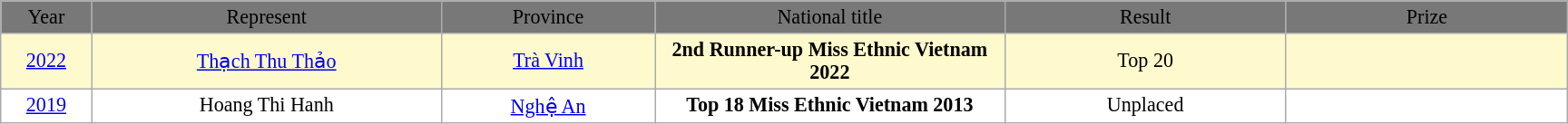<table class="wikitable" style="background: #FFFFFF; font-size: 92%; text-align:center">
<tr bgcolor="#787878" colspan=10 align="center">
<td width="60"><span>Year</span></td>
<td width="250"><span>Represent</span></td>
<td width="150"><span>Province</span></td>
<td width="250"><span>National title</span></td>
<td width="200"><span>Result</span></td>
<td width="200"><span>Prize</span></td>
</tr>
<tr style="background-color:#FFFACD;">
<td> <a href='#'>2022</a></td>
<td><a href='#'>Thạch Thu Thảo</a></td>
<td><a href='#'>Trà Vinh</a></td>
<td><strong>2nd Runner-up Miss Ethnic Vietnam 2022</strong></td>
<td>Top 20</td>
<td></td>
</tr>
<tr>
<td> <a href='#'>2019</a></td>
<td>Hoang Thi Hanh</td>
<td><a href='#'>Nghệ An</a></td>
<td><strong>Top 18 Miss Ethnic Vietnam 2013</strong></td>
<td>Unplaced</td>
<td></td>
</tr>
</table>
